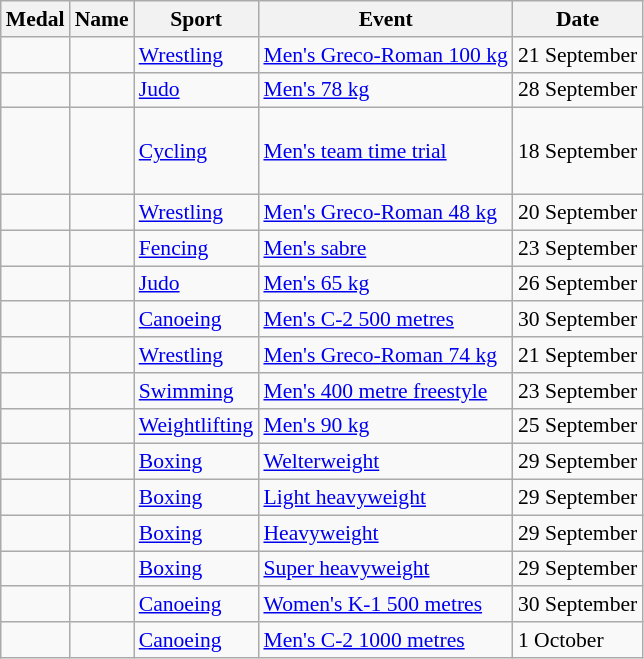<table class="wikitable sortable" style="font-size:90%">
<tr>
<th>Medal</th>
<th>Name</th>
<th>Sport</th>
<th>Event</th>
<th>Date</th>
</tr>
<tr>
<td></td>
<td></td>
<td><a href='#'>Wrestling</a></td>
<td><a href='#'>Men's Greco-Roman 100 kg</a></td>
<td>21 September</td>
</tr>
<tr>
<td></td>
<td></td>
<td><a href='#'>Judo</a></td>
<td><a href='#'>Men's 78 kg</a></td>
<td>28 September</td>
</tr>
<tr>
<td></td>
<td><br><br><br></td>
<td><a href='#'>Cycling</a></td>
<td><a href='#'>Men's team time trial</a></td>
<td>18 September</td>
</tr>
<tr>
<td></td>
<td></td>
<td><a href='#'>Wrestling</a></td>
<td><a href='#'>Men's Greco-Roman 48 kg</a></td>
<td>20 September</td>
</tr>
<tr>
<td></td>
<td></td>
<td><a href='#'>Fencing</a></td>
<td><a href='#'>Men's sabre</a></td>
<td>23 September</td>
</tr>
<tr>
<td></td>
<td></td>
<td><a href='#'>Judo</a></td>
<td><a href='#'>Men's 65 kg</a></td>
<td>26 September</td>
</tr>
<tr>
<td></td>
<td><br></td>
<td><a href='#'>Canoeing</a></td>
<td><a href='#'>Men's C-2 500 metres</a></td>
<td>30 September</td>
</tr>
<tr>
<td></td>
<td></td>
<td><a href='#'>Wrestling</a></td>
<td><a href='#'>Men's Greco-Roman 74 kg</a></td>
<td>21 September</td>
</tr>
<tr>
<td></td>
<td></td>
<td><a href='#'>Swimming</a></td>
<td><a href='#'>Men's 400 metre freestyle</a></td>
<td>23 September</td>
</tr>
<tr>
<td></td>
<td></td>
<td><a href='#'>Weightlifting</a></td>
<td><a href='#'>Men's 90 kg</a></td>
<td>25 September</td>
</tr>
<tr>
<td></td>
<td></td>
<td><a href='#'>Boxing</a></td>
<td><a href='#'>Welterweight</a></td>
<td>29 September</td>
</tr>
<tr>
<td></td>
<td></td>
<td><a href='#'>Boxing</a></td>
<td><a href='#'>Light heavyweight</a></td>
<td>29 September</td>
</tr>
<tr>
<td></td>
<td></td>
<td><a href='#'>Boxing</a></td>
<td><a href='#'>Heavyweight</a></td>
<td>29 September</td>
</tr>
<tr>
<td></td>
<td></td>
<td><a href='#'>Boxing</a></td>
<td><a href='#'>Super heavyweight</a></td>
<td>29 September</td>
</tr>
<tr>
<td></td>
<td></td>
<td><a href='#'>Canoeing</a></td>
<td><a href='#'>Women's K-1 500 metres</a></td>
<td>30 September</td>
</tr>
<tr>
<td></td>
<td><br></td>
<td><a href='#'>Canoeing</a></td>
<td><a href='#'>Men's C-2 1000 metres</a></td>
<td>1 October</td>
</tr>
</table>
